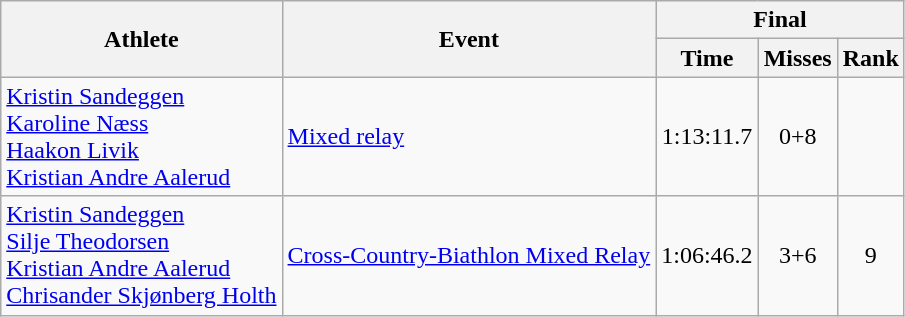<table class="wikitable">
<tr>
<th rowspan="2">Athlete</th>
<th rowspan="2">Event</th>
<th colspan="3">Final</th>
</tr>
<tr>
<th>Time</th>
<th>Misses</th>
<th>Rank</th>
</tr>
<tr>
<td><a href='#'>Kristin Sandeggen</a><br><a href='#'>Karoline Næss</a><br><a href='#'>Haakon Livik</a><br><a href='#'>Kristian Andre Aalerud</a></td>
<td><a href='#'>Mixed relay</a></td>
<td align="center">1:13:11.7</td>
<td align="center">0+8</td>
<td align="center"></td>
</tr>
<tr>
<td><a href='#'>Kristin Sandeggen</a><br><a href='#'>Silje Theodorsen</a><br><a href='#'>Kristian Andre Aalerud</a><br><a href='#'>Chrisander Skjønberg Holth</a></td>
<td><a href='#'>Cross-Country-Biathlon Mixed Relay</a></td>
<td align="center">1:06:46.2</td>
<td align="center">3+6</td>
<td align="center">9</td>
</tr>
</table>
